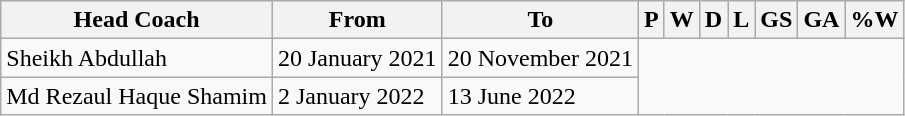<table class="wikitable sortable" style="text-align:center">
<tr>
<th>Head Coach</th>
<th class="unsortable">From</th>
<th class="unsortable">To</th>
<th abbr="1">P</th>
<th abbr="0">W</th>
<th abbr="0">D</th>
<th abbr="1">L</th>
<th abbr="0">GS</th>
<th abbr="1">GA</th>
<th abbr="00">%W</th>
</tr>
<tr>
<td align=left> Sheikh Abdullah</td>
<td align=left>20 January 2021</td>
<td align=left>20 November 2021<br></td>
</tr>
<tr>
<td align=left> Md Rezaul Haque Shamim</td>
<td align=left>2 January 2022</td>
<td align=left>13 June 2022<br></td>
</tr>
</table>
